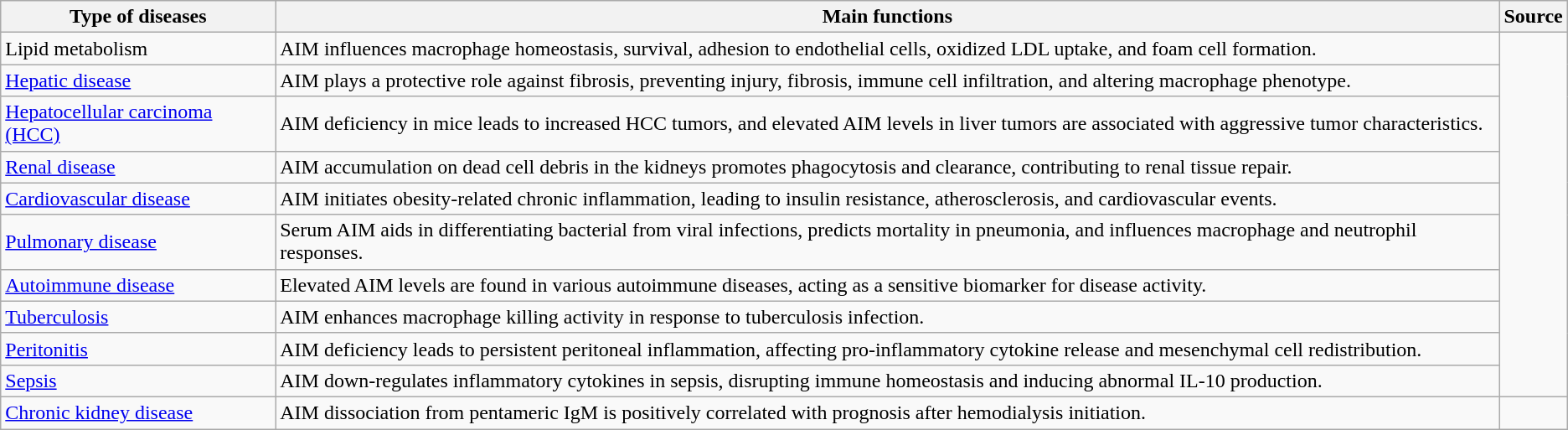<table class="wikitable">
<tr>
<th>Type of diseases</th>
<th>Main functions</th>
<th>Source</th>
</tr>
<tr>
<td>Lipid metabolism</td>
<td>AIM influences macrophage homeostasis, survival, adhesion to endothelial cells, oxidized LDL uptake, and foam cell formation.</td>
<td rowspan="10"></td>
</tr>
<tr>
<td><a href='#'>Hepatic disease</a></td>
<td>AIM plays a protective role against fibrosis, preventing injury, fibrosis, immune cell infiltration, and altering macrophage phenotype.</td>
</tr>
<tr>
<td><a href='#'>Hepatocellular carcinoma (HCC)</a></td>
<td>AIM deficiency in mice leads to increased HCC tumors, and elevated AIM levels in liver tumors are associated with aggressive tumor characteristics.</td>
</tr>
<tr>
<td><a href='#'>Renal disease</a></td>
<td>AIM accumulation on dead cell debris in the kidneys promotes phagocytosis and clearance, contributing to renal tissue repair.</td>
</tr>
<tr>
<td><a href='#'>Cardiovascular disease</a></td>
<td>AIM initiates obesity-related chronic inflammation, leading to insulin resistance, atherosclerosis, and cardiovascular events.</td>
</tr>
<tr>
<td><a href='#'>Pulmonary disease</a></td>
<td>Serum AIM aids in differentiating bacterial from viral infections, predicts mortality in pneumonia, and influences macrophage and neutrophil responses.</td>
</tr>
<tr>
<td><a href='#'>Autoimmune disease</a></td>
<td>Elevated AIM levels are found in various autoimmune diseases, acting as a sensitive biomarker for disease activity.</td>
</tr>
<tr>
<td><a href='#'>Tuberculosis</a></td>
<td>AIM enhances macrophage killing activity in response to tuberculosis infection.</td>
</tr>
<tr>
<td><a href='#'>Peritonitis</a></td>
<td>AIM deficiency leads to persistent peritoneal inflammation, affecting pro-inflammatory cytokine release and mesenchymal cell redistribution.</td>
</tr>
<tr>
<td><a href='#'>Sepsis</a></td>
<td>AIM down-regulates inflammatory cytokines in sepsis, disrupting immune homeostasis and inducing abnormal IL-10 production.</td>
</tr>
<tr>
<td><a href='#'>Chronic kidney disease</a></td>
<td>AIM dissociation from pentameric IgM is positively correlated with prognosis after hemodialysis initiation.</td>
</tr>
</table>
